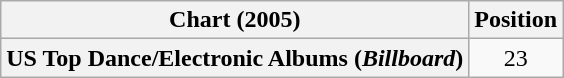<table class="wikitable plainrowheaders" style="text-align:center">
<tr>
<th scope="col">Chart (2005)</th>
<th scope="col">Position</th>
</tr>
<tr>
<th scope="row">US Top Dance/Electronic Albums (<em>Billboard</em>)</th>
<td>23</td>
</tr>
</table>
